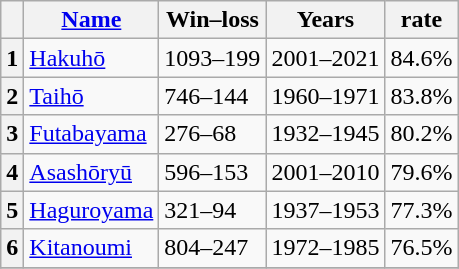<table class="wikitable sortable">
<tr>
<th></th>
<th><a href='#'>Name</a></th>
<th>Win–loss</th>
<th>Years</th>
<th>rate</th>
</tr>
<tr>
<th>1</th>
<td><a href='#'>Hakuhō</a></td>
<td>1093–199</td>
<td>2001–2021</td>
<td>84.6%</td>
</tr>
<tr>
<th>2</th>
<td><a href='#'>Taihō</a></td>
<td>746–144</td>
<td>1960–1971</td>
<td>83.8%</td>
</tr>
<tr>
<th>3</th>
<td><a href='#'>Futabayama</a></td>
<td>276–68</td>
<td>1932–1945</td>
<td>80.2%</td>
</tr>
<tr>
<th>4</th>
<td><a href='#'>Asashōryū</a></td>
<td>596–153</td>
<td>2001–2010</td>
<td>79.6%</td>
</tr>
<tr>
<th>5</th>
<td><a href='#'>Haguroyama</a></td>
<td>321–94</td>
<td>1937–1953</td>
<td>77.3%</td>
</tr>
<tr>
<th>6</th>
<td><a href='#'>Kitanoumi</a></td>
<td>804–247</td>
<td>1972–1985</td>
<td>76.5%</td>
</tr>
<tr>
</tr>
</table>
